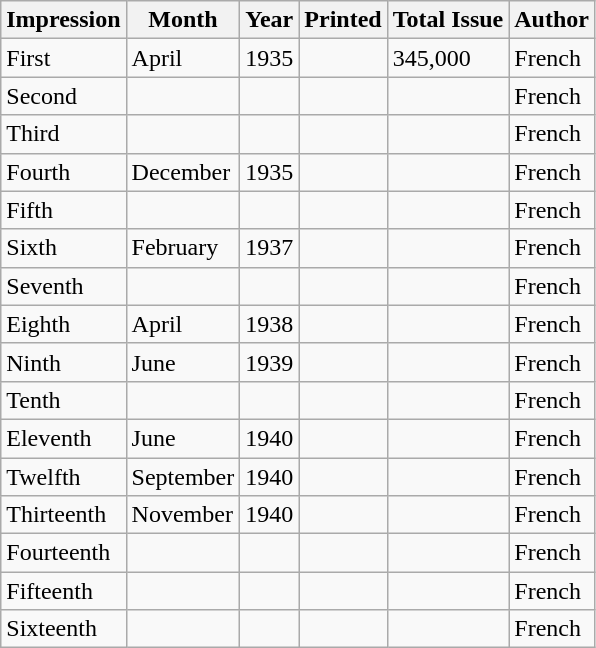<table class="wikitable">
<tr>
<th>Impression</th>
<th>Month</th>
<th>Year</th>
<th>Printed</th>
<th>Total Issue</th>
<th>Author</th>
</tr>
<tr>
<td>First</td>
<td>April</td>
<td>1935</td>
<td></td>
<td>345,000</td>
<td>French</td>
</tr>
<tr>
<td>Second</td>
<td></td>
<td></td>
<td></td>
<td></td>
<td>French</td>
</tr>
<tr>
<td>Third</td>
<td></td>
<td></td>
<td></td>
<td></td>
<td>French</td>
</tr>
<tr>
<td>Fourth</td>
<td>December</td>
<td>1935</td>
<td></td>
<td></td>
<td>French</td>
</tr>
<tr>
<td>Fifth</td>
<td></td>
<td></td>
<td></td>
<td></td>
<td>French</td>
</tr>
<tr>
<td>Sixth</td>
<td>February</td>
<td>1937</td>
<td></td>
<td></td>
<td>French</td>
</tr>
<tr>
<td>Seventh</td>
<td></td>
<td></td>
<td></td>
<td></td>
<td>French</td>
</tr>
<tr>
<td>Eighth</td>
<td>April</td>
<td>1938</td>
<td></td>
<td></td>
<td>French</td>
</tr>
<tr>
<td>Ninth</td>
<td>June</td>
<td>1939</td>
<td></td>
<td></td>
<td>French</td>
</tr>
<tr>
<td>Tenth</td>
<td></td>
<td></td>
<td></td>
<td></td>
<td>French</td>
</tr>
<tr>
<td>Eleventh</td>
<td>June</td>
<td>1940</td>
<td></td>
<td></td>
<td>French</td>
</tr>
<tr>
<td>Twelfth</td>
<td>September</td>
<td>1940</td>
<td></td>
<td></td>
<td>French</td>
</tr>
<tr>
<td>Thirteenth</td>
<td>November</td>
<td>1940</td>
<td></td>
<td></td>
<td>French</td>
</tr>
<tr>
<td>Fourteenth</td>
<td></td>
<td></td>
<td></td>
<td></td>
<td>French</td>
</tr>
<tr>
<td>Fifteenth</td>
<td></td>
<td></td>
<td></td>
<td></td>
<td>French</td>
</tr>
<tr>
<td>Sixteenth</td>
<td></td>
<td></td>
<td></td>
<td></td>
<td>French</td>
</tr>
</table>
